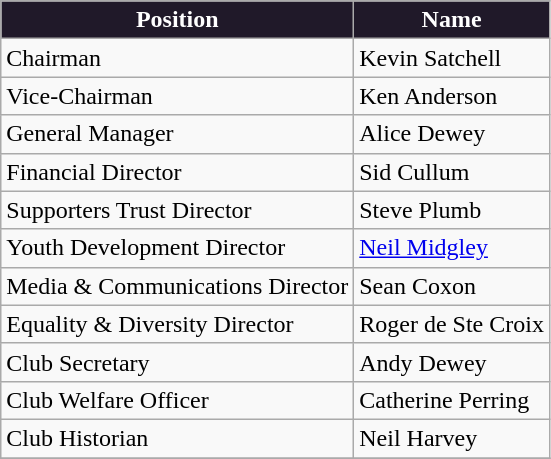<table class="wikitable">
<tr>
<th style="background:#201929;color:white;text-align:center">Position</th>
<th style="background:#201929;color:white;text-align:center">Name</th>
</tr>
<tr>
<td>Chairman</td>
<td>Kevin Satchell</td>
</tr>
<tr>
<td>Vice-Chairman</td>
<td>Ken Anderson</td>
</tr>
<tr>
<td>General Manager</td>
<td>Alice Dewey</td>
</tr>
<tr>
<td>Financial Director</td>
<td>Sid Cullum</td>
</tr>
<tr>
<td>Supporters Trust Director</td>
<td>Steve Plumb</td>
</tr>
<tr>
<td>Youth Development Director</td>
<td><a href='#'>Neil Midgley</a></td>
</tr>
<tr>
<td>Media & Communications Director</td>
<td>Sean Coxon</td>
</tr>
<tr>
<td>Equality & Diversity Director</td>
<td>Roger de Ste Croix</td>
</tr>
<tr>
<td>Club Secretary</td>
<td>Andy Dewey</td>
</tr>
<tr>
<td>Club Welfare Officer</td>
<td>Catherine Perring</td>
</tr>
<tr>
<td>Club Historian</td>
<td>Neil Harvey</td>
</tr>
<tr>
</tr>
</table>
